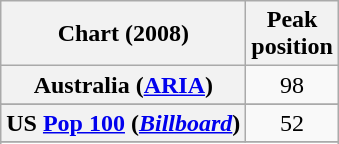<table class="wikitable sortable plainrowheaders" style="text-align:center">
<tr>
<th scope="col">Chart (2008)</th>
<th scope="col">Peak<br>position</th>
</tr>
<tr>
<th scope="row">Australia (<a href='#'>ARIA</a>)</th>
<td>98</td>
</tr>
<tr>
</tr>
<tr>
</tr>
<tr>
<th scope="row">US <a href='#'>Pop 100</a> (<em><a href='#'>Billboard</a></em>)</th>
<td>52</td>
</tr>
<tr>
</tr>
<tr>
</tr>
<tr>
</tr>
</table>
